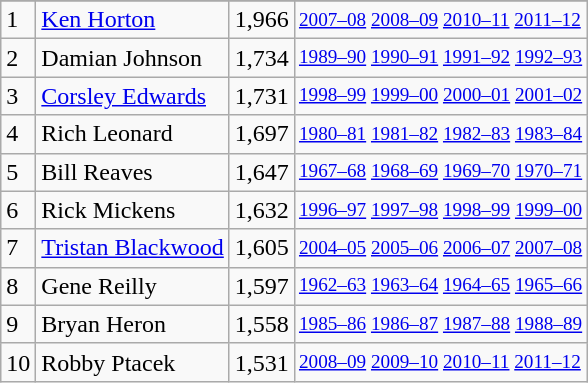<table class="wikitable">
<tr>
</tr>
<tr>
<td>1</td>
<td><a href='#'>Ken Horton</a></td>
<td>1,966</td>
<td style="font-size:80%;"><a href='#'>2007–08</a> <a href='#'>2008–09</a> <a href='#'>2010–11</a> <a href='#'>2011–12</a></td>
</tr>
<tr>
<td>2</td>
<td>Damian Johnson</td>
<td>1,734</td>
<td style="font-size:80%;"><a href='#'>1989–90</a> <a href='#'>1990–91</a> <a href='#'>1991–92</a> <a href='#'>1992–93</a></td>
</tr>
<tr>
<td>3</td>
<td><a href='#'>Corsley Edwards</a></td>
<td>1,731</td>
<td style="font-size:80%;"><a href='#'>1998–99</a> <a href='#'>1999–00</a> <a href='#'>2000–01</a> <a href='#'>2001–02</a></td>
</tr>
<tr>
<td>4</td>
<td>Rich Leonard</td>
<td>1,697</td>
<td style="font-size:80%;"><a href='#'>1980–81</a> <a href='#'>1981–82</a> <a href='#'>1982–83</a> <a href='#'>1983–84</a></td>
</tr>
<tr>
<td>5</td>
<td>Bill Reaves</td>
<td>1,647</td>
<td style="font-size:80%;"><a href='#'>1967–68</a> <a href='#'>1968–69</a> <a href='#'>1969–70</a> <a href='#'>1970–71</a></td>
</tr>
<tr>
<td>6</td>
<td>Rick Mickens</td>
<td>1,632</td>
<td style="font-size:80%;"><a href='#'>1996–97</a> <a href='#'>1997–98</a> <a href='#'>1998–99</a> <a href='#'>1999–00</a></td>
</tr>
<tr>
<td>7</td>
<td><a href='#'>Tristan Blackwood</a></td>
<td>1,605</td>
<td style="font-size:80%;"><a href='#'>2004–05</a> <a href='#'>2005–06</a> <a href='#'>2006–07</a> <a href='#'>2007–08</a></td>
</tr>
<tr>
<td>8</td>
<td>Gene Reilly</td>
<td>1,597</td>
<td style="font-size:80%;"><a href='#'>1962–63</a> <a href='#'>1963–64</a> <a href='#'>1964–65</a> <a href='#'>1965–66</a></td>
</tr>
<tr>
<td>9</td>
<td>Bryan Heron</td>
<td>1,558</td>
<td style="font-size:80%;"><a href='#'>1985–86</a> <a href='#'>1986–87</a> <a href='#'>1987–88</a> <a href='#'>1988–89</a></td>
</tr>
<tr>
<td>10</td>
<td>Robby Ptacek</td>
<td>1,531</td>
<td style="font-size:80%;"><a href='#'>2008–09</a> <a href='#'>2009–10</a> <a href='#'>2010–11</a> <a href='#'>2011–12</a></td>
</tr>
</table>
